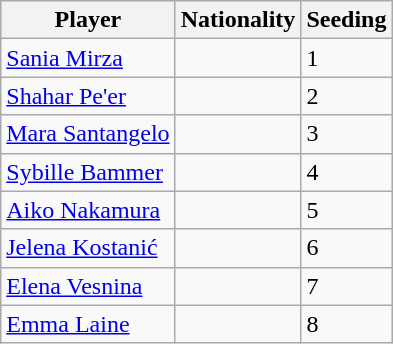<table class="wikitable" border="1">
<tr>
<th>Player</th>
<th>Nationality</th>
<th>Seeding</th>
</tr>
<tr>
<td><a href='#'>Sania Mirza</a></td>
<td></td>
<td>1</td>
</tr>
<tr>
<td><a href='#'>Shahar Pe'er</a></td>
<td></td>
<td>2</td>
</tr>
<tr>
<td><a href='#'>Mara Santangelo</a></td>
<td></td>
<td>3</td>
</tr>
<tr>
<td><a href='#'>Sybille Bammer</a></td>
<td></td>
<td>4</td>
</tr>
<tr>
<td><a href='#'>Aiko Nakamura</a></td>
<td></td>
<td>5</td>
</tr>
<tr>
<td><a href='#'>Jelena Kostanić</a></td>
<td></td>
<td>6</td>
</tr>
<tr>
<td><a href='#'>Elena Vesnina</a></td>
<td></td>
<td>7</td>
</tr>
<tr>
<td><a href='#'>Emma Laine</a></td>
<td></td>
<td>8</td>
</tr>
</table>
